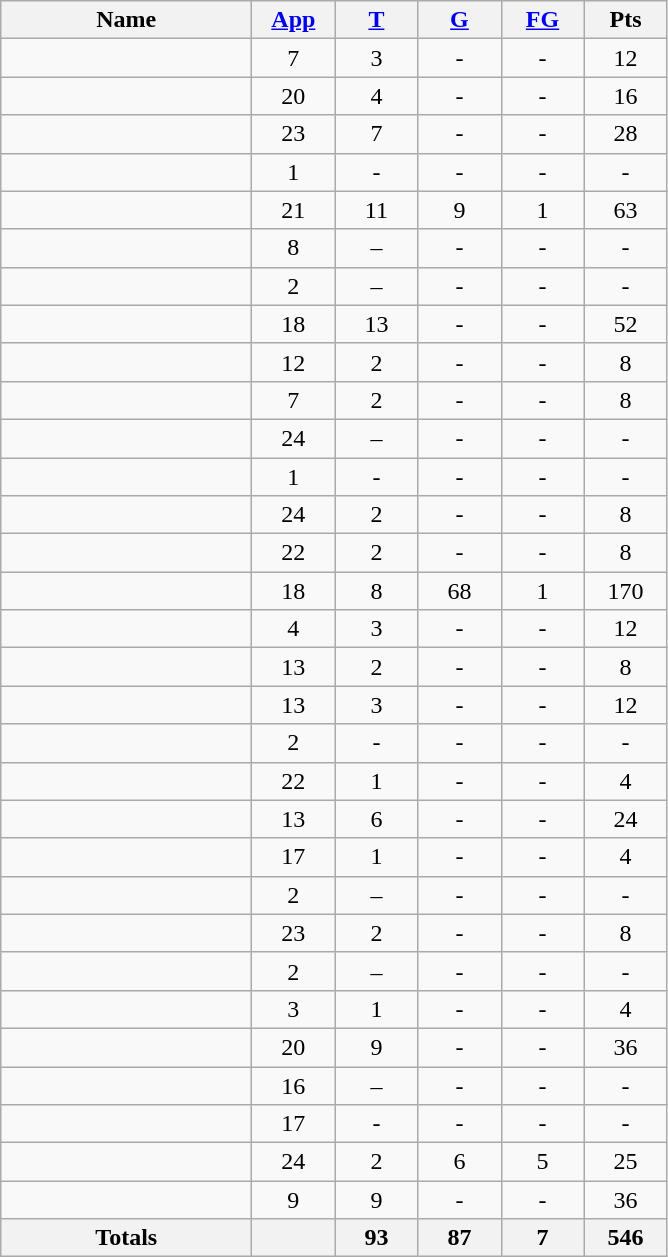<table class="wikitable sortable" style="text-align: center;">
<tr>
<th style="width:10em">Name</th>
<th style="width:3em"><a href='#'>App</a></th>
<th style="width:3em"><a href='#'>T</a></th>
<th style="width:3em"><a href='#'>G</a></th>
<th style="width:3em"><a href='#'>FG</a></th>
<th style="width:3em">Pts</th>
</tr>
<tr>
<td style="text-align:left;"></td>
<td>7</td>
<td>3</td>
<td>-</td>
<td>-</td>
<td>12</td>
</tr>
<tr>
<td style="text-align:left;"></td>
<td>20</td>
<td>4</td>
<td>-</td>
<td>-</td>
<td>16</td>
</tr>
<tr>
<td style="text-align:left;"></td>
<td>23</td>
<td>7</td>
<td>-</td>
<td>-</td>
<td>28</td>
</tr>
<tr>
<td style="text-align:left;"></td>
<td>1</td>
<td>-</td>
<td>-</td>
<td>-</td>
<td>-</td>
</tr>
<tr>
<td style="text-align:left;"></td>
<td>21</td>
<td>11</td>
<td>9</td>
<td>1</td>
<td>63</td>
</tr>
<tr>
<td style="text-align:left;"></td>
<td>8</td>
<td>–</td>
<td>-</td>
<td>-</td>
<td>-</td>
</tr>
<tr>
<td style="text-align:left;"></td>
<td>2</td>
<td>–</td>
<td>-</td>
<td>-</td>
<td>-</td>
</tr>
<tr>
<td style="text-align:left;"></td>
<td>18</td>
<td>13</td>
<td>-</td>
<td>-</td>
<td>52</td>
</tr>
<tr>
<td style="text-align:left;"></td>
<td>12</td>
<td>2</td>
<td>-</td>
<td>-</td>
<td>8</td>
</tr>
<tr>
<td style="text-align:left;"></td>
<td>7</td>
<td>2</td>
<td>-</td>
<td>-</td>
<td>8</td>
</tr>
<tr>
<td style="text-align:left;"></td>
<td>24</td>
<td>–</td>
<td>-</td>
<td>-</td>
<td>-</td>
</tr>
<tr>
<td style="text-align:left;"></td>
<td>1</td>
<td>-</td>
<td>-</td>
<td>-</td>
<td>-</td>
</tr>
<tr>
<td style="text-align:left;"></td>
<td>24</td>
<td>2</td>
<td>-</td>
<td>-</td>
<td>8</td>
</tr>
<tr>
<td style="text-align:left;"></td>
<td>22</td>
<td>2</td>
<td>-</td>
<td>-</td>
<td>8</td>
</tr>
<tr>
<td style="text-align:left;"></td>
<td>18</td>
<td>8</td>
<td>68</td>
<td>1</td>
<td>170</td>
</tr>
<tr>
<td style="text-align:left;"></td>
<td>4</td>
<td>3</td>
<td>-</td>
<td>-</td>
<td>12</td>
</tr>
<tr>
<td style="text-align:left;"></td>
<td>13</td>
<td>2</td>
<td>-</td>
<td>-</td>
<td>8</td>
</tr>
<tr>
<td style="text-align:left;"></td>
<td>13</td>
<td>3</td>
<td>-</td>
<td>-</td>
<td>12</td>
</tr>
<tr>
<td style="text-align:left;"></td>
<td>2</td>
<td>-</td>
<td>-</td>
<td>-</td>
<td>-</td>
</tr>
<tr>
<td style="text-align:left;"></td>
<td>22</td>
<td>1</td>
<td>-</td>
<td>-</td>
<td>4</td>
</tr>
<tr>
<td style="text-align:left;"></td>
<td>13</td>
<td>6</td>
<td>-</td>
<td>-</td>
<td>24</td>
</tr>
<tr>
<td style="text-align:left;"></td>
<td>17</td>
<td>1</td>
<td>-</td>
<td>-</td>
<td>4</td>
</tr>
<tr>
<td style="text-align:left;"></td>
<td>2</td>
<td>–</td>
<td>-</td>
<td>-</td>
<td>-</td>
</tr>
<tr>
<td style="text-align:left;"></td>
<td>23</td>
<td>2</td>
<td>-</td>
<td>-</td>
<td>8</td>
</tr>
<tr>
<td style="text-align:left;"></td>
<td>2</td>
<td>–</td>
<td>-</td>
<td>-</td>
<td>-</td>
</tr>
<tr>
<td style="text-align:left;"></td>
<td>3</td>
<td>1</td>
<td>-</td>
<td>-</td>
<td>4</td>
</tr>
<tr>
<td style="text-align:left;"></td>
<td>20</td>
<td>9</td>
<td>-</td>
<td>-</td>
<td>36</td>
</tr>
<tr>
<td style="text-align:left;"></td>
<td>16</td>
<td>–</td>
<td>-</td>
<td>-</td>
<td>-</td>
</tr>
<tr>
<td style="text-align:left;"></td>
<td>17</td>
<td>-</td>
<td>-</td>
<td>-</td>
<td>-</td>
</tr>
<tr>
<td style="text-align:left;"></td>
<td>24</td>
<td>2</td>
<td>6</td>
<td>5</td>
<td>25</td>
</tr>
<tr>
<td style="text-align:left;"></td>
<td>9</td>
<td>9</td>
<td>-</td>
<td>-</td>
<td>36</td>
</tr>
<tr class="sortbottom">
<th>Totals</th>
<th></th>
<th>93</th>
<th>87</th>
<th>7</th>
<th>546</th>
</tr>
</table>
